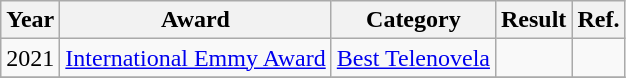<table class="wikitable">
<tr>
<th>Year</th>
<th>Award</th>
<th>Category</th>
<th>Result</th>
<th>Ref.</th>
</tr>
<tr>
<td>2021</td>
<td><a href='#'>International Emmy Award</a></td>
<td><a href='#'>Best Telenovela</a></td>
<td></td>
<td></td>
</tr>
<tr>
</tr>
</table>
